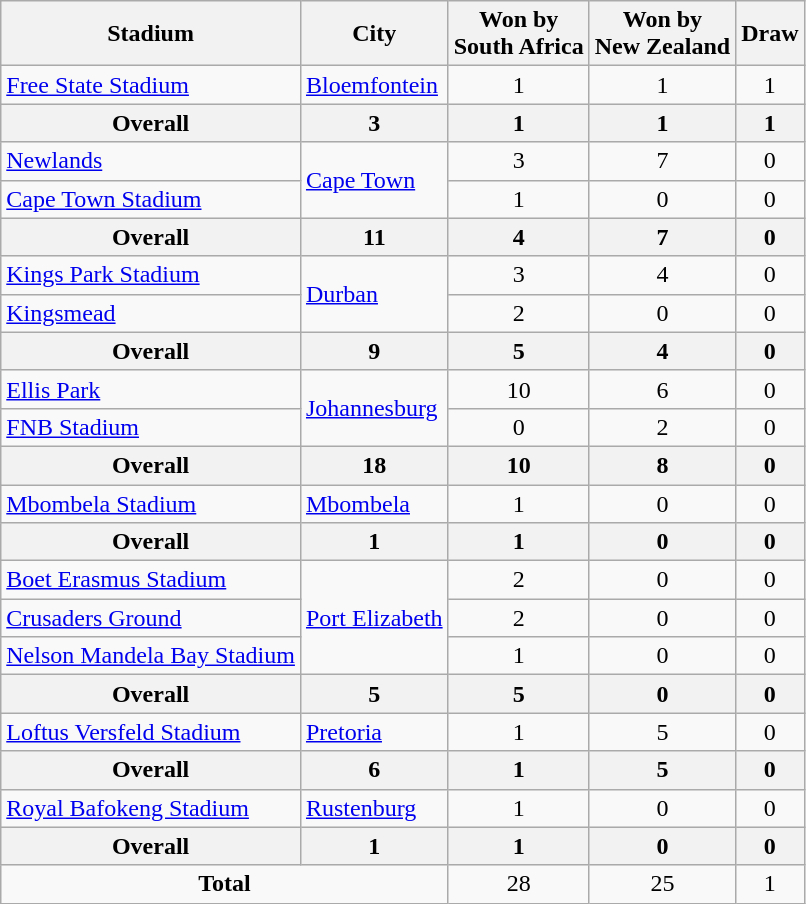<table class="wikitable">
<tr>
<th>Stadium</th>
<th>City</th>
<th>Won by<br>South Africa</th>
<th>Won by<br>New Zealand</th>
<th>Draw</th>
</tr>
<tr>
<td><a href='#'>Free State Stadium</a></td>
<td><a href='#'>Bloemfontein</a></td>
<td align=center>1</td>
<td align=center>1</td>
<td align=center>1</td>
</tr>
<tr>
<th>Overall</th>
<th>3</th>
<th>1</th>
<th>1</th>
<th>1</th>
</tr>
<tr>
<td><a href='#'>Newlands</a></td>
<td rowspan=2><a href='#'>Cape Town</a></td>
<td align=center>3</td>
<td align=center>7</td>
<td align=center>0</td>
</tr>
<tr>
<td><a href='#'>Cape Town Stadium</a></td>
<td align=center>1</td>
<td align=center>0</td>
<td align=center>0</td>
</tr>
<tr>
<th>Overall</th>
<th>11</th>
<th>4</th>
<th>7</th>
<th>0</th>
</tr>
<tr>
<td><a href='#'>Kings Park Stadium</a></td>
<td rowspan=2><a href='#'>Durban</a></td>
<td align=center>3</td>
<td align=center>4</td>
<td align=center>0</td>
</tr>
<tr>
<td><a href='#'>Kingsmead</a></td>
<td align=center>2</td>
<td align=center>0</td>
<td align=center>0</td>
</tr>
<tr>
<th>Overall</th>
<th>9</th>
<th>5</th>
<th>4</th>
<th>0</th>
</tr>
<tr>
<td><a href='#'>Ellis Park</a></td>
<td rowspan=2><a href='#'>Johannesburg</a></td>
<td align=center>10</td>
<td align=center>6</td>
<td align=center>0</td>
</tr>
<tr>
<td><a href='#'>FNB Stadium</a></td>
<td align=center>0</td>
<td align=center>2</td>
<td align=center>0</td>
</tr>
<tr>
<th>Overall</th>
<th>18</th>
<th>10</th>
<th>8</th>
<th>0</th>
</tr>
<tr>
<td><a href='#'>Mbombela Stadium</a></td>
<td><a href='#'>Mbombela</a></td>
<td align=center>1</td>
<td align=center>0</td>
<td align=center>0</td>
</tr>
<tr>
<th>Overall</th>
<th>1</th>
<th>1</th>
<th>0</th>
<th>0</th>
</tr>
<tr>
<td><a href='#'>Boet Erasmus Stadium</a></td>
<td rowspan=3><a href='#'>Port Elizabeth</a></td>
<td align=center>2</td>
<td align=center>0</td>
<td align=center>0</td>
</tr>
<tr>
<td><a href='#'>Crusaders Ground</a></td>
<td align=center>2</td>
<td align=center>0</td>
<td align=center>0</td>
</tr>
<tr>
<td><a href='#'>Nelson Mandela Bay Stadium</a></td>
<td align=center>1</td>
<td align=center>0</td>
<td align=center>0</td>
</tr>
<tr>
<th>Overall</th>
<th>5</th>
<th>5</th>
<th>0</th>
<th>0</th>
</tr>
<tr>
<td><a href='#'>Loftus Versfeld Stadium</a></td>
<td><a href='#'>Pretoria</a></td>
<td align=center>1</td>
<td align=center>5</td>
<td align=center>0</td>
</tr>
<tr>
<th>Overall</th>
<th>6</th>
<th>1</th>
<th>5</th>
<th>0</th>
</tr>
<tr>
<td><a href='#'>Royal Bafokeng Stadium</a></td>
<td><a href='#'>Rustenburg</a></td>
<td align=center>1</td>
<td align=center>0</td>
<td align=center>0</td>
</tr>
<tr>
<th>Overall</th>
<th>1</th>
<th>1</th>
<th>0</th>
<th>0</th>
</tr>
<tr>
<td align=center colspan=2><strong>Total</strong></td>
<td align=center>28</td>
<td align=center>25</td>
<td align=center>1</td>
</tr>
</table>
